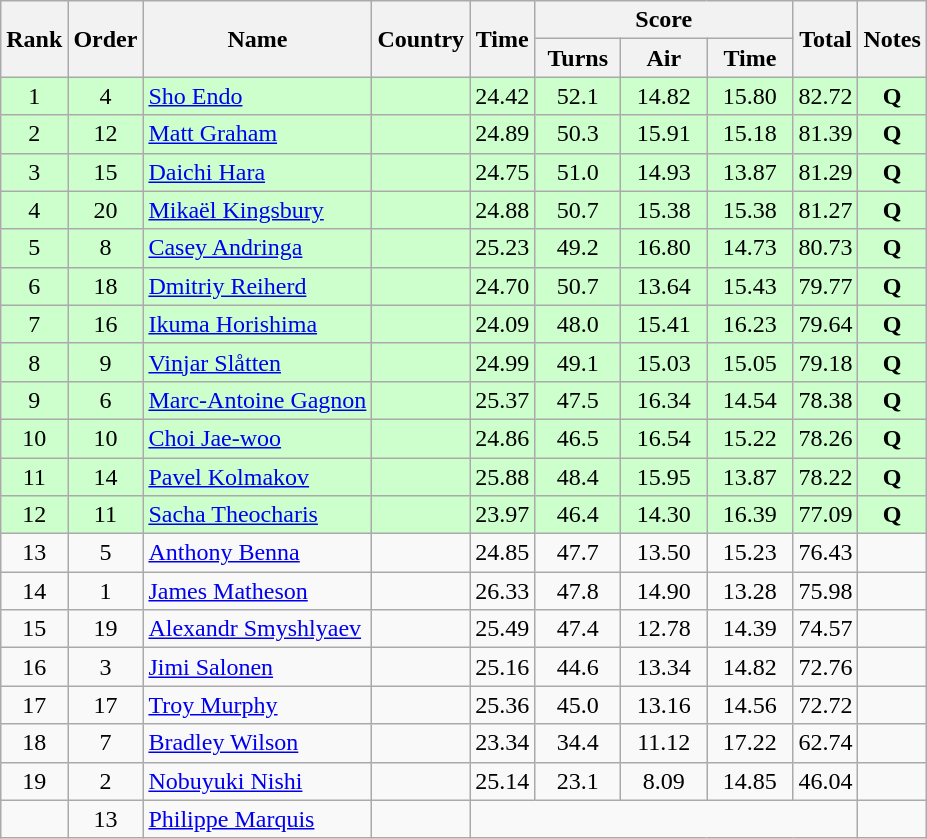<table class="wikitable sortable" style="text-align:center">
<tr>
<th rowspan=2>Rank</th>
<th rowspan=2>Order</th>
<th rowspan=2>Name</th>
<th rowspan=2>Country</th>
<th rowspan=2>Time</th>
<th colspan=3>Score</th>
<th rowspan=2>Total</th>
<th rowspan=2>Notes</th>
</tr>
<tr>
<th width=50>Turns</th>
<th width=50>Air</th>
<th width=50>Time</th>
</tr>
<tr bgcolor=#ccffcc>
<td>1</td>
<td>4</td>
<td align=left><a href='#'>Sho Endo</a></td>
<td align=left></td>
<td>24.42</td>
<td>52.1</td>
<td>14.82</td>
<td>15.80</td>
<td>82.72</td>
<td><strong>Q</strong></td>
</tr>
<tr bgcolor=#ccffcc>
<td>2</td>
<td>12</td>
<td align=left><a href='#'>Matt Graham</a></td>
<td align=left></td>
<td>24.89</td>
<td>50.3</td>
<td>15.91</td>
<td>15.18</td>
<td>81.39</td>
<td><strong>Q</strong></td>
</tr>
<tr bgcolor=#ccffcc>
<td>3</td>
<td>15</td>
<td align=left><a href='#'>Daichi Hara</a></td>
<td align=left></td>
<td>24.75</td>
<td>51.0</td>
<td>14.93</td>
<td>13.87</td>
<td>81.29</td>
<td><strong>Q</strong></td>
</tr>
<tr bgcolor=#ccffcc>
<td>4</td>
<td>20</td>
<td align=left><a href='#'>Mikaël Kingsbury</a></td>
<td align=left></td>
<td>24.88</td>
<td>50.7</td>
<td>15.38</td>
<td>15.38</td>
<td>81.27</td>
<td><strong>Q</strong></td>
</tr>
<tr bgcolor=#ccffcc>
<td>5</td>
<td>8</td>
<td align=left><a href='#'>Casey Andringa</a></td>
<td align=left></td>
<td>25.23</td>
<td>49.2</td>
<td>16.80</td>
<td>14.73</td>
<td>80.73</td>
<td><strong>Q</strong></td>
</tr>
<tr bgcolor=#ccffcc>
<td>6</td>
<td>18</td>
<td align=left><a href='#'>Dmitriy Reiherd</a></td>
<td align=left></td>
<td>24.70</td>
<td>50.7</td>
<td>13.64</td>
<td>15.43</td>
<td>79.77</td>
<td><strong>Q</strong></td>
</tr>
<tr bgcolor=#ccffcc>
<td>7</td>
<td>16</td>
<td align=left><a href='#'>Ikuma Horishima</a></td>
<td align=left></td>
<td>24.09</td>
<td>48.0</td>
<td>15.41</td>
<td>16.23</td>
<td>79.64</td>
<td><strong>Q</strong></td>
</tr>
<tr bgcolor=#ccffcc>
<td>8</td>
<td>9</td>
<td align=left><a href='#'>Vinjar Slåtten</a></td>
<td align=left></td>
<td>24.99</td>
<td>49.1</td>
<td>15.03</td>
<td>15.05</td>
<td>79.18</td>
<td><strong>Q</strong></td>
</tr>
<tr bgcolor=#ccffcc>
<td>9</td>
<td>6</td>
<td align=left><a href='#'>Marc-Antoine Gagnon</a></td>
<td align=left></td>
<td>25.37</td>
<td>47.5</td>
<td>16.34</td>
<td>14.54</td>
<td>78.38</td>
<td><strong>Q</strong></td>
</tr>
<tr bgcolor=#ccffcc>
<td>10</td>
<td>10</td>
<td align=left><a href='#'>Choi Jae-woo</a></td>
<td align=left></td>
<td>24.86</td>
<td>46.5</td>
<td>16.54</td>
<td>15.22</td>
<td>78.26</td>
<td><strong>Q</strong></td>
</tr>
<tr bgcolor=#ccffcc>
<td>11</td>
<td>14</td>
<td align=left><a href='#'>Pavel Kolmakov</a></td>
<td align=left></td>
<td>25.88</td>
<td>48.4</td>
<td>15.95</td>
<td>13.87</td>
<td>78.22</td>
<td><strong>Q</strong></td>
</tr>
<tr bgcolor=#ccffcc>
<td>12</td>
<td>11</td>
<td align=left><a href='#'>Sacha Theocharis</a></td>
<td align=left></td>
<td>23.97</td>
<td>46.4</td>
<td>14.30</td>
<td>16.39</td>
<td>77.09</td>
<td><strong>Q</strong></td>
</tr>
<tr>
<td>13</td>
<td>5</td>
<td align=left><a href='#'>Anthony Benna</a></td>
<td align=left></td>
<td>24.85</td>
<td>47.7</td>
<td>13.50</td>
<td>15.23</td>
<td>76.43</td>
<td></td>
</tr>
<tr>
<td>14</td>
<td>1</td>
<td align=left><a href='#'>James Matheson</a></td>
<td align=left></td>
<td>26.33</td>
<td>47.8</td>
<td>14.90</td>
<td>13.28</td>
<td>75.98</td>
<td></td>
</tr>
<tr>
<td>15</td>
<td>19</td>
<td align=left><a href='#'>Alexandr Smyshlyaev</a></td>
<td align=left></td>
<td>25.49</td>
<td>47.4</td>
<td>12.78</td>
<td>14.39</td>
<td>74.57</td>
<td></td>
</tr>
<tr>
<td>16</td>
<td>3</td>
<td align=left><a href='#'>Jimi Salonen</a></td>
<td align=left></td>
<td>25.16</td>
<td>44.6</td>
<td>13.34</td>
<td>14.82</td>
<td>72.76</td>
<td></td>
</tr>
<tr>
<td>17</td>
<td>17</td>
<td align=left><a href='#'>Troy Murphy</a></td>
<td align=left></td>
<td>25.36</td>
<td>45.0</td>
<td>13.16</td>
<td>14.56</td>
<td>72.72</td>
<td></td>
</tr>
<tr>
<td>18</td>
<td>7</td>
<td align=left><a href='#'>Bradley Wilson</a></td>
<td align=left></td>
<td>23.34</td>
<td>34.4</td>
<td>11.12</td>
<td>17.22</td>
<td>62.74</td>
<td></td>
</tr>
<tr>
<td>19</td>
<td>2</td>
<td align=left><a href='#'>Nobuyuki Nishi</a></td>
<td align=left></td>
<td>25.14</td>
<td>23.1</td>
<td>8.09</td>
<td>14.85</td>
<td>46.04</td>
<td></td>
</tr>
<tr>
<td></td>
<td>13</td>
<td align=left><a href='#'>Philippe Marquis</a></td>
<td align=left></td>
<td colspan=5></td>
<td></td>
</tr>
</table>
